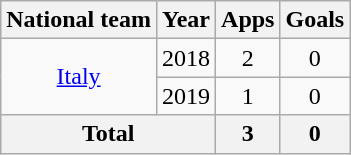<table class="wikitable" style="text-align:center">
<tr>
<th>National team</th>
<th>Year</th>
<th>Apps</th>
<th>Goals</th>
</tr>
<tr>
<td rowspan="2"><a href='#'>Italy</a></td>
<td>2018</td>
<td>2</td>
<td>0</td>
</tr>
<tr>
<td>2019</td>
<td>1</td>
<td>0</td>
</tr>
<tr>
<th colspan="2">Total</th>
<th>3</th>
<th>0</th>
</tr>
</table>
